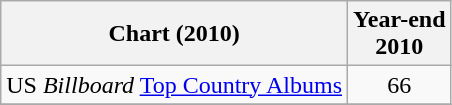<table class="wikitable">
<tr>
<th>Chart (2010)</th>
<th>Year-end<br>2010</th>
</tr>
<tr>
<td>US <em>Billboard</em> <a href='#'>Top Country Albums</a></td>
<td align="center">66</td>
</tr>
<tr>
</tr>
</table>
